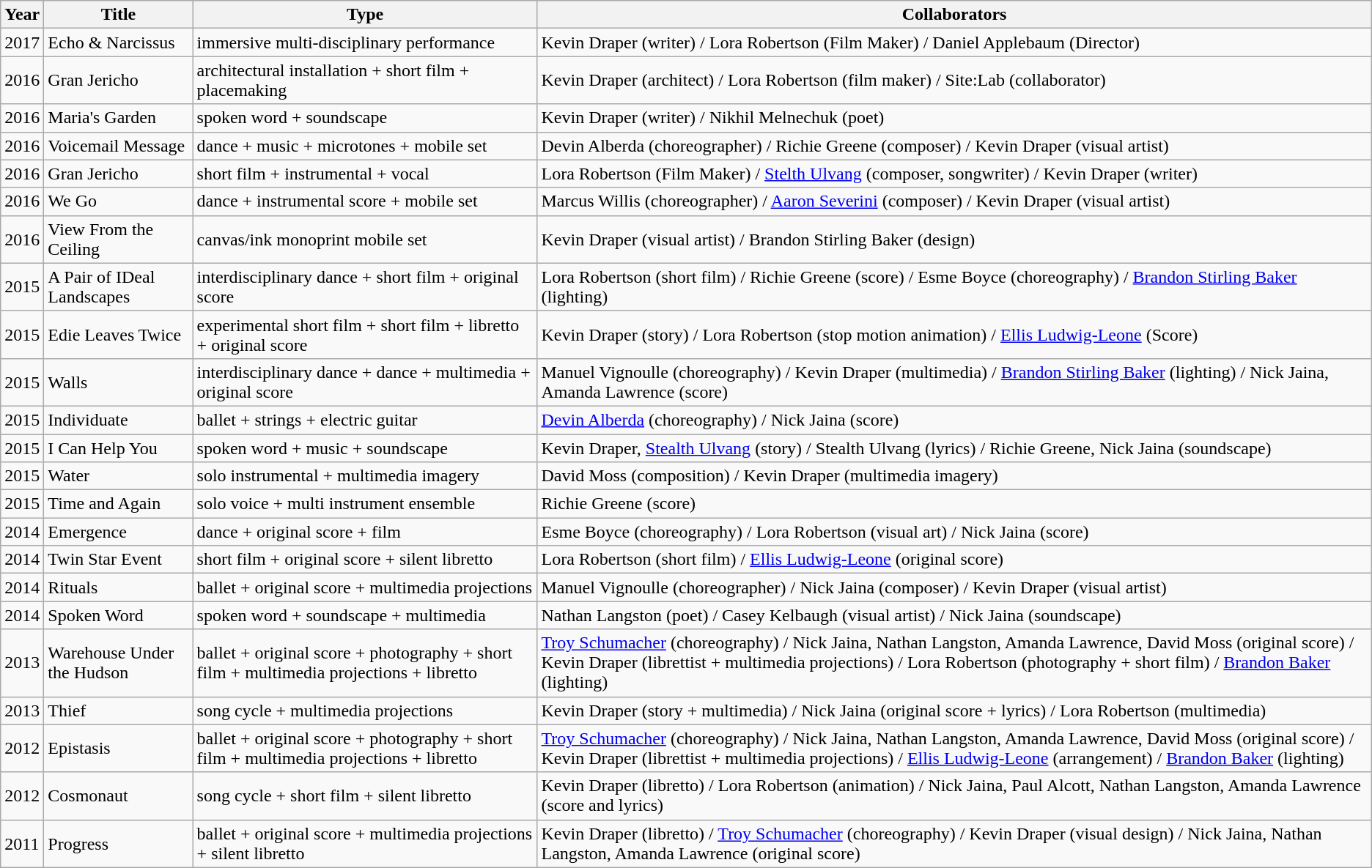<table class = "wikitable sortable">
<tr>
<th>Year</th>
<th>Title</th>
<th>Type</th>
<th class="unsortable">Collaborators</th>
</tr>
<tr>
<td>2017</td>
<td>Echo & Narcissus</td>
<td>immersive multi-disciplinary performance</td>
<td>Kevin Draper (writer) / Lora Robertson (Film Maker) / Daniel Applebaum (Director)</td>
</tr>
<tr>
<td>2016</td>
<td>Gran Jericho</td>
<td>architectural installation + short film + placemaking</td>
<td>Kevin Draper (architect) / Lora Robertson (film maker) / Site:Lab (collaborator)</td>
</tr>
<tr>
<td>2016</td>
<td>Maria's Garden</td>
<td>spoken word + soundscape</td>
<td>Kevin Draper (writer) / Nikhil Melnechuk (poet)</td>
</tr>
<tr>
<td>2016</td>
<td>Voicemail Message</td>
<td>dance + music + microtones + mobile set</td>
<td>Devin Alberda (choreographer) / Richie Greene (composer) / Kevin Draper (visual artist)</td>
</tr>
<tr>
<td>2016</td>
<td>Gran Jericho</td>
<td>short film + instrumental + vocal</td>
<td>Lora Robertson (Film Maker) / <a href='#'>Stelth Ulvang</a> (composer, songwriter) / Kevin Draper (writer)</td>
</tr>
<tr>
<td>2016</td>
<td>We Go</td>
<td>dance + instrumental score + mobile set</td>
<td>Marcus Willis (choreographer) / <a href='#'>Aaron Severini</a> (composer) / Kevin Draper (visual artist)</td>
</tr>
<tr>
<td>2016</td>
<td>View From the Ceiling</td>
<td>canvas/ink monoprint mobile set</td>
<td>Kevin Draper (visual artist) / Brandon Stirling Baker (design)</td>
</tr>
<tr>
<td>2015</td>
<td>A Pair of IDeal Landscapes</td>
<td>interdisciplinary dance + short film + original score</td>
<td>Lora Robertson (short film) / Richie Greene (score) / Esme Boyce (choreography) / <a href='#'>Brandon Stirling Baker</a> (lighting)</td>
</tr>
<tr>
<td>2015</td>
<td>Edie Leaves Twice</td>
<td>experimental short film + short film + libretto + original score</td>
<td>Kevin Draper (story) / Lora Robertson (stop motion animation) / <a href='#'>Ellis Ludwig-Leone</a> (Score)</td>
</tr>
<tr>
<td>2015</td>
<td>Walls</td>
<td>interdisciplinary dance + dance + multimedia + original score</td>
<td>Manuel Vignoulle (choreography) / Kevin Draper (multimedia) / <a href='#'>Brandon Stirling Baker</a> (lighting) / Nick Jaina, Amanda Lawrence (score)</td>
</tr>
<tr>
<td>2015</td>
<td>Individuate</td>
<td>ballet + strings + electric guitar</td>
<td><a href='#'>Devin Alberda</a> (choreography) / Nick Jaina (score)</td>
</tr>
<tr>
<td>2015</td>
<td>I Can Help You</td>
<td>spoken word + music + soundscape</td>
<td>Kevin Draper, <a href='#'>Stealth Ulvang</a> (story) / Stealth Ulvang (lyrics) / Richie Greene, Nick Jaina (soundscape)</td>
</tr>
<tr>
<td>2015</td>
<td>Water</td>
<td>solo instrumental + multimedia imagery</td>
<td>David Moss (composition) / Kevin Draper (multimedia imagery)</td>
</tr>
<tr>
<td>2015</td>
<td>Time and Again</td>
<td>solo voice + multi instrument ensemble</td>
<td>Richie Greene (score)</td>
</tr>
<tr>
<td>2014</td>
<td>Emergence</td>
<td>dance + original score + film</td>
<td>Esme Boyce (choreography) / Lora Robertson (visual art) / Nick Jaina (score)</td>
</tr>
<tr>
<td>2014</td>
<td>Twin Star Event</td>
<td>short film + original score + silent libretto</td>
<td>Lora Robertson (short film) / <a href='#'>Ellis Ludwig-Leone</a> (original score)</td>
</tr>
<tr>
<td>2014</td>
<td>Rituals</td>
<td>ballet + original score + multimedia projections</td>
<td>Manuel Vignoulle (choreographer) / Nick Jaina (composer) / Kevin Draper (visual artist)</td>
</tr>
<tr>
<td>2014</td>
<td>Spoken Word</td>
<td>spoken word + soundscape + multimedia</td>
<td>Nathan Langston (poet) / Casey Kelbaugh (visual artist) / Nick Jaina (soundscape)</td>
</tr>
<tr>
<td>2013</td>
<td>Warehouse Under the Hudson</td>
<td>ballet + original score + photography + short film + multimedia projections + libretto</td>
<td><a href='#'>Troy Schumacher</a> (choreography) / Nick Jaina, Nathan Langston, Amanda Lawrence, David Moss (original score) / Kevin Draper (librettist + multimedia projections) / Lora Robertson (photography + short film) / <a href='#'>Brandon Baker</a> (lighting)</td>
</tr>
<tr>
<td>2013</td>
<td>Thief</td>
<td>song cycle + multimedia projections</td>
<td>Kevin Draper (story + multimedia) / Nick Jaina (original score + lyrics) / Lora Robertson (multimedia)</td>
</tr>
<tr>
<td>2012</td>
<td>Epistasis</td>
<td>ballet + original score + photography + short film + multimedia projections + libretto</td>
<td><a href='#'>Troy Schumacher</a> (choreography) / Nick Jaina, Nathan Langston, Amanda Lawrence, David Moss (original score) / Kevin Draper (librettist + multimedia projections) / <a href='#'>Ellis Ludwig-Leone</a> (arrangement) / <a href='#'>Brandon Baker</a> (lighting)</td>
</tr>
<tr>
<td>2012</td>
<td>Cosmonaut</td>
<td>song cycle + short film + silent libretto</td>
<td>Kevin Draper (libretto) / Lora Robertson (animation) / Nick Jaina, Paul Alcott, Nathan Langston, Amanda Lawrence (score and lyrics)</td>
</tr>
<tr>
<td>2011</td>
<td>Progress</td>
<td>ballet + original score + multimedia projections + silent libretto</td>
<td>Kevin Draper (libretto) / <a href='#'>Troy Schumacher</a> (choreography) / Kevin Draper (visual design) / Nick Jaina, Nathan Langston, Amanda Lawrence (original score)</td>
</tr>
</table>
